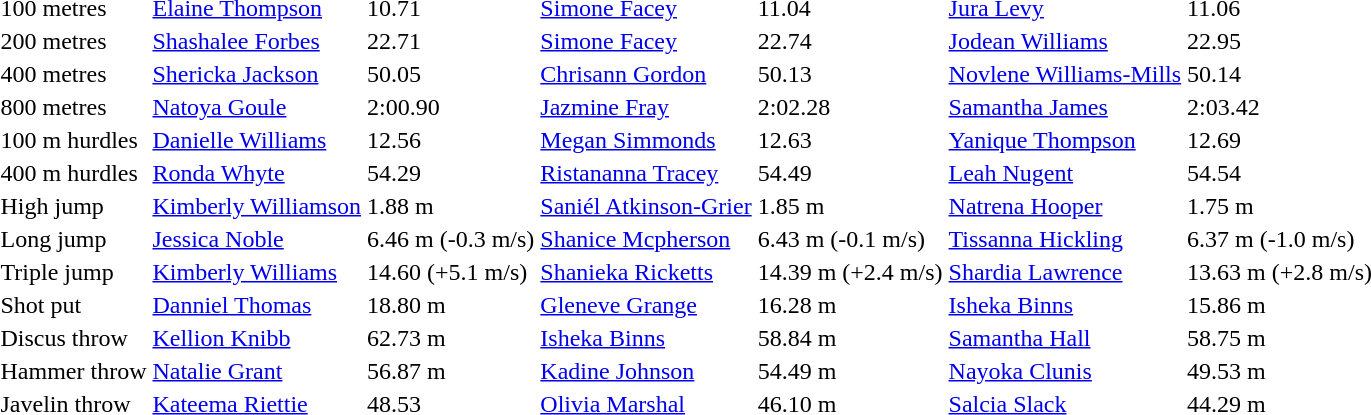<table>
<tr>
<td>100 metres</td>
<td><a href='#'>Elaine Thompson</a></td>
<td>10.71</td>
<td><a href='#'>Simone Facey</a></td>
<td>11.04</td>
<td><a href='#'>Jura Levy</a></td>
<td>11.06</td>
</tr>
<tr>
<td>200 metres</td>
<td><a href='#'>Shashalee Forbes</a></td>
<td>22.71</td>
<td><a href='#'>Simone Facey</a></td>
<td>22.74</td>
<td><a href='#'>Jodean Williams</a></td>
<td>22.95</td>
</tr>
<tr>
<td>400 metres</td>
<td><a href='#'>Shericka Jackson</a></td>
<td>50.05</td>
<td><a href='#'>Chrisann Gordon</a></td>
<td>50.13</td>
<td><a href='#'>Novlene Williams-Mills</a></td>
<td>50.14</td>
</tr>
<tr>
<td>800 metres</td>
<td><a href='#'>Natoya Goule</a></td>
<td>2:00.90</td>
<td><a href='#'>Jazmine Fray</a></td>
<td>2:02.28</td>
<td><a href='#'>Samantha James</a></td>
<td>2:03.42</td>
</tr>
<tr>
<td>100 m hurdles</td>
<td><a href='#'>Danielle Williams</a></td>
<td>12.56</td>
<td><a href='#'>Megan Simmonds</a></td>
<td>12.63</td>
<td><a href='#'>Yanique Thompson</a></td>
<td>12.69</td>
</tr>
<tr>
<td>400 m hurdles</td>
<td><a href='#'>Ronda Whyte</a></td>
<td>54.29</td>
<td><a href='#'>Ristananna Tracey</a></td>
<td>54.49</td>
<td><a href='#'>Leah Nugent</a></td>
<td>54.54</td>
</tr>
<tr>
<td>High jump</td>
<td><a href='#'>Kimberly Williamson</a></td>
<td>1.88 m</td>
<td><a href='#'>Saniél Atkinson-Grier</a></td>
<td>1.85 m</td>
<td><a href='#'>Natrena Hooper</a></td>
<td>1.75 m</td>
</tr>
<tr>
<td>Long jump</td>
<td><a href='#'>Jessica Noble</a></td>
<td>6.46 m (-0.3 m/s)</td>
<td><a href='#'>Shanice Mcpherson</a></td>
<td>6.43 m (-0.1 m/s)</td>
<td><a href='#'>Tissanna Hickling</a></td>
<td>6.37 m (-1.0 m/s)</td>
</tr>
<tr>
<td>Triple jump</td>
<td><a href='#'>Kimberly Williams</a></td>
<td>14.60 (+5.1 m/s) </td>
<td><a href='#'>Shanieka Ricketts</a></td>
<td>14.39 m (+2.4 m/s) </td>
<td><a href='#'>Shardia Lawrence</a></td>
<td>13.63 m (+2.8 m/s) </td>
</tr>
<tr>
<td>Shot put</td>
<td><a href='#'>Danniel Thomas</a></td>
<td>18.80 m</td>
<td><a href='#'>Gleneve Grange</a></td>
<td>16.28 m</td>
<td><a href='#'>Isheka Binns</a></td>
<td>15.86 m</td>
</tr>
<tr>
<td>Discus throw</td>
<td><a href='#'>Kellion Knibb</a></td>
<td>62.73 m </td>
<td><a href='#'>Isheka Binns</a></td>
<td>58.84 m</td>
<td><a href='#'>Samantha Hall</a></td>
<td>58.75 m</td>
</tr>
<tr>
<td>Hammer throw</td>
<td><a href='#'>Natalie Grant</a></td>
<td>56.87 m</td>
<td><a href='#'>Kadine Johnson</a></td>
<td>54.49 m</td>
<td><a href='#'>Nayoka Clunis</a></td>
<td>49.53 m</td>
</tr>
<tr>
<td>Javelin throw</td>
<td><a href='#'>Kateema Riettie</a></td>
<td>48.53</td>
<td><a href='#'>Olivia Marshal</a></td>
<td>46.10 m</td>
<td><a href='#'>Salcia Slack</a></td>
<td>44.29 m</td>
</tr>
</table>
